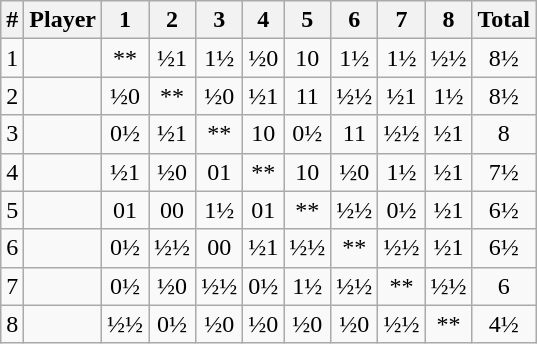<table class="wikitable" style="text-align: center; margin: 0em 4em">
<tr>
<th>#</th>
<th>Player</th>
<th>1</th>
<th>2</th>
<th>3</th>
<th>4</th>
<th>5</th>
<th>6</th>
<th>7</th>
<th>8</th>
<th>Total</th>
</tr>
<tr>
<td>1</td>
<td align=left></td>
<td>**</td>
<td>½1</td>
<td>1½</td>
<td>½0</td>
<td>10</td>
<td>1½</td>
<td>1½</td>
<td>½½</td>
<td>8½</td>
</tr>
<tr>
<td>2</td>
<td align=left></td>
<td>½0</td>
<td>**</td>
<td>½0</td>
<td>½1</td>
<td>11</td>
<td>½½</td>
<td>½1</td>
<td>1½</td>
<td>8½</td>
</tr>
<tr>
<td>3</td>
<td align=left></td>
<td>0½</td>
<td>½1</td>
<td>**</td>
<td>10</td>
<td>0½</td>
<td>11</td>
<td>½½</td>
<td>½1</td>
<td>8</td>
</tr>
<tr>
<td>4</td>
<td align=left></td>
<td>½1</td>
<td>½0</td>
<td>01</td>
<td>**</td>
<td>10</td>
<td>½0</td>
<td>1½</td>
<td>½1</td>
<td>7½</td>
</tr>
<tr>
<td>5</td>
<td align=left></td>
<td>01</td>
<td>00</td>
<td>1½</td>
<td>01</td>
<td>**</td>
<td>½½</td>
<td>0½</td>
<td>½1</td>
<td>6½</td>
</tr>
<tr>
<td>6</td>
<td align=left></td>
<td>0½</td>
<td>½½</td>
<td>00</td>
<td>½1</td>
<td>½½</td>
<td>**</td>
<td>½½</td>
<td>½1</td>
<td>6½</td>
</tr>
<tr>
<td>7</td>
<td align=left></td>
<td>0½</td>
<td>½0</td>
<td>½½</td>
<td>0½</td>
<td>1½</td>
<td>½½</td>
<td>**</td>
<td>½½</td>
<td>6</td>
</tr>
<tr>
<td>8</td>
<td align=left></td>
<td>½½</td>
<td>0½</td>
<td>½0</td>
<td>½0</td>
<td>½0</td>
<td>½0</td>
<td>½½</td>
<td>**</td>
<td>4½</td>
</tr>
</table>
